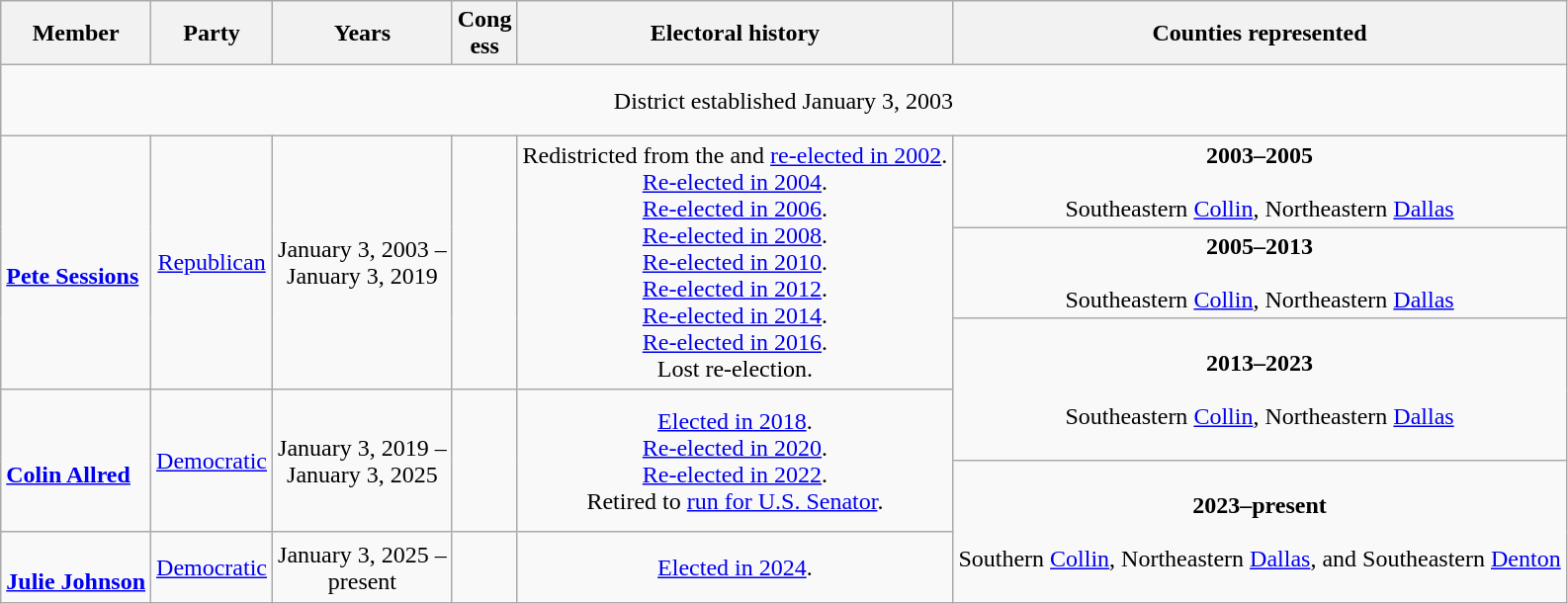<table class=wikitable style="text-align:center">
<tr>
<th>Member</th>
<th>Party</th>
<th>Years</th>
<th>Cong<br>ess</th>
<th>Electoral history</th>
<th>Counties represented</th>
</tr>
<tr style="height:3em">
<td colspan=6>District established January 3, 2003</td>
</tr>
<tr style="height:3em">
<td rowspan=3 align=left><br><strong><a href='#'>Pete Sessions</a></strong><br></td>
<td rowspan=3 ><a href='#'>Republican</a></td>
<td rowspan=3 nowrap>January 3, 2003 –<br>January 3, 2019</td>
<td rowspan=3></td>
<td rowspan=3>Redistricted from the  and <a href='#'>re-elected in 2002</a>.<br><a href='#'>Re-elected in 2004</a>.<br><a href='#'>Re-elected in 2006</a>.<br><a href='#'>Re-elected in 2008</a>.<br><a href='#'>Re-elected in 2010</a>.<br><a href='#'>Re-elected in 2012</a>.<br><a href='#'>Re-elected in 2014</a>.<br><a href='#'>Re-elected in 2016</a>.<br>Lost re-election.</td>
<td><strong>2003–2005</strong><br><br>Southeastern <a href='#'>Collin</a>, Northeastern <a href='#'>Dallas</a></td>
</tr>
<tr style="height:3em">
<td><strong>2005–2013</strong><br><br>Southeastern <a href='#'>Collin</a>, Northeastern <a href='#'>Dallas</a></td>
</tr>
<tr style="height:3em">
<td rowspan=2><strong>2013–2023</strong><br><br>Southeastern <a href='#'>Collin</a>, Northeastern <a href='#'>Dallas</a></td>
</tr>
<tr style="height:3em">
<td rowspan=2 align=left><br><strong><a href='#'>Colin Allred</a></strong><br></td>
<td rowspan=2 ><a href='#'>Democratic</a></td>
<td rowspan=2 nowrap>January 3, 2019 –<br>January 3, 2025</td>
<td rowspan=2></td>
<td rowspan=2><a href='#'>Elected in 2018</a>.<br><a href='#'>Re-elected in 2020</a>.<br><a href='#'>Re-elected in 2022</a>.<br>Retired to <a href='#'>run for U.S. Senator</a>.</td>
</tr>
<tr style="height:3em">
<td rowspan=2><strong>2023–present</strong><br><br>Southern <a href='#'>Collin</a>, Northeastern <a href='#'>Dallas</a>, and Southeastern <a href='#'>Denton</a></td>
</tr>
<tr style="height:3em">
<td align=left><br><strong><a href='#'>Julie Johnson</a></strong><br></td>
<td><a href='#'>Democratic</a></td>
<td nowrap>January 3, 2025 –<br>present</td>
<td></td>
<td><a href='#'>Elected in 2024</a>.</td>
</tr>
</table>
